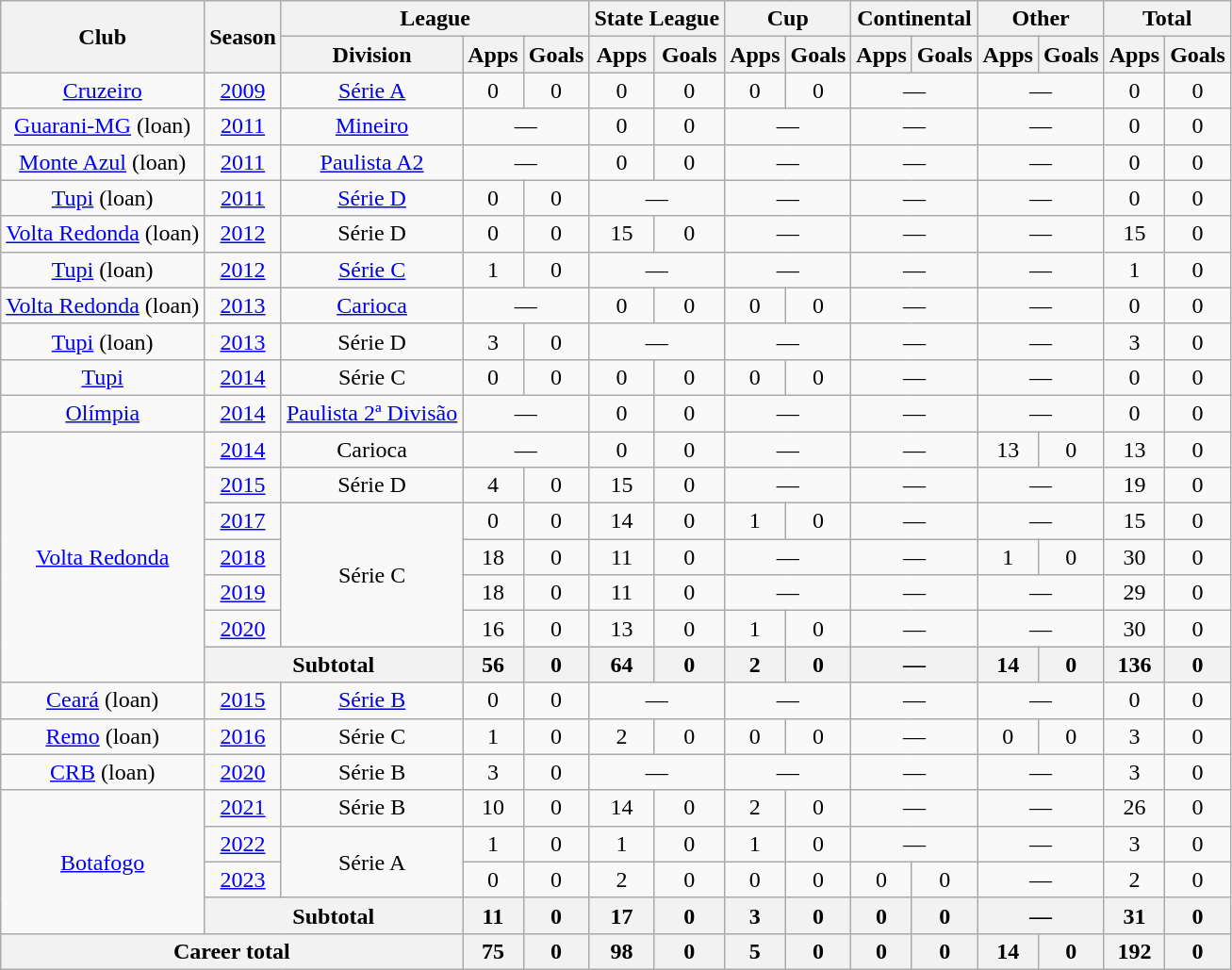<table class="wikitable" style="text-align: center;">
<tr>
<th rowspan="2">Club</th>
<th rowspan="2">Season</th>
<th colspan="3">League</th>
<th colspan="2">State League</th>
<th colspan="2">Cup</th>
<th colspan="2">Continental</th>
<th colspan="2">Other</th>
<th colspan="2">Total</th>
</tr>
<tr>
<th>Division</th>
<th>Apps</th>
<th>Goals</th>
<th>Apps</th>
<th>Goals</th>
<th>Apps</th>
<th>Goals</th>
<th>Apps</th>
<th>Goals</th>
<th>Apps</th>
<th>Goals</th>
<th>Apps</th>
<th>Goals</th>
</tr>
<tr>
<td valign="center"><a href='#'>Cruzeiro</a></td>
<td><a href='#'>2009</a></td>
<td><a href='#'>Série A</a></td>
<td>0</td>
<td>0</td>
<td>0</td>
<td>0</td>
<td>0</td>
<td>0</td>
<td colspan="2">—</td>
<td colspan="2">—</td>
<td>0</td>
<td>0</td>
</tr>
<tr>
<td valign="center"><a href='#'>Guarani-MG</a> (loan)</td>
<td><a href='#'>2011</a></td>
<td><a href='#'>Mineiro</a></td>
<td colspan="2">—</td>
<td>0</td>
<td>0</td>
<td colspan="2">—</td>
<td colspan="2">—</td>
<td colspan="2">—</td>
<td>0</td>
<td>0</td>
</tr>
<tr>
<td valign="center"><a href='#'>Monte Azul</a> (loan)</td>
<td><a href='#'>2011</a></td>
<td><a href='#'>Paulista A2</a></td>
<td colspan="2">—</td>
<td>0</td>
<td>0</td>
<td colspan="2">—</td>
<td colspan="2">—</td>
<td colspan="2">—</td>
<td>0</td>
<td>0</td>
</tr>
<tr>
<td valign="center"><a href='#'>Tupi</a> (loan)</td>
<td><a href='#'>2011</a></td>
<td><a href='#'>Série D</a></td>
<td>0</td>
<td>0</td>
<td colspan="2">—</td>
<td colspan="2">—</td>
<td colspan="2">—</td>
<td colspan="2">—</td>
<td>0</td>
<td>0</td>
</tr>
<tr>
<td valign="center"><a href='#'>Volta Redonda</a> (loan)</td>
<td><a href='#'>2012</a></td>
<td>Série D</td>
<td>0</td>
<td>0</td>
<td>15</td>
<td>0</td>
<td colspan="2">—</td>
<td colspan="2">—</td>
<td colspan="2">—</td>
<td>15</td>
<td>0</td>
</tr>
<tr>
<td valign="center"><a href='#'>Tupi</a> (loan)</td>
<td><a href='#'>2012</a></td>
<td><a href='#'>Série C</a></td>
<td>1</td>
<td>0</td>
<td colspan="2">—</td>
<td colspan="2">—</td>
<td colspan="2">—</td>
<td colspan="2">—</td>
<td>1</td>
<td>0</td>
</tr>
<tr>
<td valign="center"><a href='#'>Volta Redonda</a> (loan)</td>
<td><a href='#'>2013</a></td>
<td><a href='#'>Carioca</a></td>
<td colspan="2">—</td>
<td>0</td>
<td>0</td>
<td>0</td>
<td>0</td>
<td colspan="2">—</td>
<td colspan="2">—</td>
<td>0</td>
<td>0</td>
</tr>
<tr>
<td valign="center"><a href='#'>Tupi</a> (loan)</td>
<td><a href='#'>2013</a></td>
<td>Série D</td>
<td>3</td>
<td>0</td>
<td colspan="2">—</td>
<td colspan="2">—</td>
<td colspan="2">—</td>
<td colspan="2">—</td>
<td>3</td>
<td>0</td>
</tr>
<tr>
<td valign="center"><a href='#'>Tupi</a></td>
<td><a href='#'>2014</a></td>
<td>Série C</td>
<td>0</td>
<td>0</td>
<td>0</td>
<td>0</td>
<td>0</td>
<td>0</td>
<td colspan="2">—</td>
<td colspan="2">—</td>
<td>0</td>
<td>0</td>
</tr>
<tr>
<td valign="center"><a href='#'>Olímpia</a></td>
<td><a href='#'>2014</a></td>
<td><a href='#'>Paulista 2ª Divisão</a></td>
<td colspan="2">—</td>
<td>0</td>
<td>0</td>
<td colspan="2">—</td>
<td colspan="2">—</td>
<td colspan="2">—</td>
<td>0</td>
<td>0</td>
</tr>
<tr>
<td rowspan="7" valign="center"><a href='#'>Volta Redonda</a></td>
<td><a href='#'>2014</a></td>
<td>Carioca</td>
<td colspan="2">—</td>
<td>0</td>
<td>0</td>
<td colspan="2">—</td>
<td colspan="2">—</td>
<td>13</td>
<td>0</td>
<td>13</td>
<td>0</td>
</tr>
<tr>
<td><a href='#'>2015</a></td>
<td>Série D</td>
<td>4</td>
<td>0</td>
<td>15</td>
<td>0</td>
<td colspan="2">—</td>
<td colspan="2">—</td>
<td colspan="2">—</td>
<td>19</td>
<td>0</td>
</tr>
<tr>
<td><a href='#'>2017</a></td>
<td rowspan="4">Série C</td>
<td>0</td>
<td>0</td>
<td>14</td>
<td>0</td>
<td>1</td>
<td>0</td>
<td colspan="2">—</td>
<td colspan="2">—</td>
<td>15</td>
<td>0</td>
</tr>
<tr>
<td><a href='#'>2018</a></td>
<td>18</td>
<td>0</td>
<td>11</td>
<td>0</td>
<td colspan="2">—</td>
<td colspan="2">—</td>
<td>1</td>
<td>0</td>
<td>30</td>
<td>0</td>
</tr>
<tr>
<td><a href='#'>2019</a></td>
<td>18</td>
<td>0</td>
<td>11</td>
<td>0</td>
<td colspan="2">—</td>
<td colspan="2">—</td>
<td colspan="2">—</td>
<td>29</td>
<td>0</td>
</tr>
<tr>
<td><a href='#'>2020</a></td>
<td>16</td>
<td>0</td>
<td>13</td>
<td>0</td>
<td>1</td>
<td>0</td>
<td colspan="2">—</td>
<td colspan="2">—</td>
<td>30</td>
<td>0</td>
</tr>
<tr>
<th colspan="2">Subtotal</th>
<th>56</th>
<th>0</th>
<th>64</th>
<th>0</th>
<th>2</th>
<th>0</th>
<th colspan="2">—</th>
<th>14</th>
<th>0</th>
<th>136</th>
<th>0</th>
</tr>
<tr>
<td valign="center"><a href='#'>Ceará</a> (loan)</td>
<td><a href='#'>2015</a></td>
<td><a href='#'>Série B</a></td>
<td>0</td>
<td>0</td>
<td colspan="2">—</td>
<td colspan="2">—</td>
<td colspan="2">—</td>
<td colspan="2">—</td>
<td>0</td>
<td>0</td>
</tr>
<tr>
<td valign="center"><a href='#'>Remo</a> (loan)</td>
<td><a href='#'>2016</a></td>
<td>Série C</td>
<td>1</td>
<td>0</td>
<td>2</td>
<td>0</td>
<td>0</td>
<td>0</td>
<td colspan="2">—</td>
<td>0</td>
<td>0</td>
<td>3</td>
<td>0</td>
</tr>
<tr>
<td valign="center"><a href='#'>CRB</a> (loan)</td>
<td><a href='#'>2020</a></td>
<td>Série B</td>
<td>3</td>
<td>0</td>
<td colspan="2">—</td>
<td colspan="2">—</td>
<td colspan="2">—</td>
<td colspan="2">—</td>
<td>3</td>
<td>0</td>
</tr>
<tr>
<td rowspan="4" valign="center"><a href='#'>Botafogo</a></td>
<td><a href='#'>2021</a></td>
<td>Série B</td>
<td>10</td>
<td>0</td>
<td>14</td>
<td>0</td>
<td>2</td>
<td>0</td>
<td colspan="2">—</td>
<td colspan="2">—</td>
<td>26</td>
<td>0</td>
</tr>
<tr>
<td><a href='#'>2022</a></td>
<td rowspan="2">Série A</td>
<td>1</td>
<td>0</td>
<td>1</td>
<td>0</td>
<td>1</td>
<td>0</td>
<td colspan="2">—</td>
<td colspan="2">—</td>
<td>3</td>
<td>0</td>
</tr>
<tr>
<td><a href='#'>2023</a></td>
<td>0</td>
<td>0</td>
<td>2</td>
<td>0</td>
<td>0</td>
<td>0</td>
<td>0</td>
<td>0</td>
<td colspan="2">—</td>
<td>2</td>
<td>0</td>
</tr>
<tr>
<th colspan="2">Subtotal</th>
<th>11</th>
<th>0</th>
<th>17</th>
<th>0</th>
<th>3</th>
<th>0</th>
<th>0</th>
<th>0</th>
<th colspan="2">—</th>
<th>31</th>
<th>0</th>
</tr>
<tr>
<th colspan="3"><strong>Career total</strong></th>
<th>75</th>
<th>0</th>
<th>98</th>
<th>0</th>
<th>5</th>
<th>0</th>
<th>0</th>
<th>0</th>
<th>14</th>
<th>0</th>
<th>192</th>
<th>0</th>
</tr>
</table>
